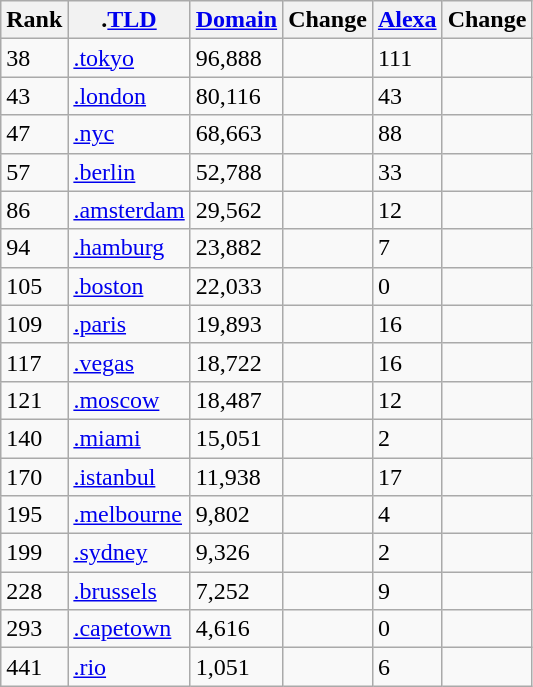<table class= "wikitable sortable">
<tr>
<th>Rank</th>
<th>.<a href='#'>TLD</a></th>
<th><a href='#'>Domain</a></th>
<th>Change</th>
<th><a href='#'>Alexa</a></th>
<th>Change</th>
</tr>
<tr>
<td>38</td>
<td><a href='#'>.tokyo</a></td>
<td>96,888</td>
<td></td>
<td>111</td>
<td></td>
</tr>
<tr>
<td>43</td>
<td><a href='#'>.london</a></td>
<td>80,116</td>
<td></td>
<td>43</td>
<td></td>
</tr>
<tr>
<td>47</td>
<td><a href='#'>.nyc</a></td>
<td>68,663</td>
<td></td>
<td>88</td>
<td></td>
</tr>
<tr>
<td>57</td>
<td><a href='#'>.berlin</a></td>
<td>52,788</td>
<td></td>
<td>33</td>
<td></td>
</tr>
<tr>
<td>86</td>
<td><a href='#'>.amsterdam</a></td>
<td>29,562</td>
<td></td>
<td>12</td>
<td></td>
</tr>
<tr>
<td>94</td>
<td><a href='#'>.hamburg</a></td>
<td>23,882</td>
<td></td>
<td>7</td>
<td></td>
</tr>
<tr>
<td>105</td>
<td><a href='#'>.boston</a></td>
<td>22,033</td>
<td></td>
<td>0</td>
<td></td>
</tr>
<tr>
<td>109</td>
<td><a href='#'>.paris</a></td>
<td>19,893</td>
<td></td>
<td>16</td>
<td></td>
</tr>
<tr>
<td>117</td>
<td><a href='#'>.vegas</a></td>
<td>18,722</td>
<td></td>
<td>16</td>
<td></td>
</tr>
<tr>
<td>121</td>
<td><a href='#'>.moscow</a></td>
<td>18,487</td>
<td></td>
<td>12</td>
<td></td>
</tr>
<tr>
<td>140</td>
<td><a href='#'>.miami</a></td>
<td>15,051</td>
<td></td>
<td>2</td>
<td></td>
</tr>
<tr>
<td>170</td>
<td><a href='#'>.istanbul</a></td>
<td>11,938</td>
<td></td>
<td>17</td>
<td></td>
</tr>
<tr>
<td>195</td>
<td><a href='#'>.melbourne</a></td>
<td>9,802</td>
<td></td>
<td>4</td>
<td></td>
</tr>
<tr>
<td>199</td>
<td><a href='#'>.sydney</a></td>
<td>9,326</td>
<td></td>
<td>2</td>
<td></td>
</tr>
<tr>
<td>228</td>
<td><a href='#'>.brussels</a></td>
<td>7,252</td>
<td></td>
<td>9</td>
<td></td>
</tr>
<tr>
<td>293</td>
<td><a href='#'>.capetown</a></td>
<td>4,616</td>
<td></td>
<td>0</td>
<td></td>
</tr>
<tr>
<td>441</td>
<td><a href='#'>.rio</a></td>
<td>1,051</td>
<td></td>
<td>6</td>
<td></td>
</tr>
</table>
